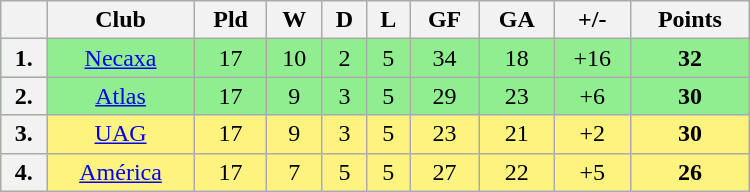<table class="wikitable" style="width:500px; text-align:center">
<tr>
<th></th>
<th>Club</th>
<th>Pld</th>
<th>W</th>
<th>D</th>
<th>L</th>
<th>GF</th>
<th>GA</th>
<th>+/-</th>
<th>Points</th>
</tr>
<tr valign="top" bgcolor="#90EE90">
<th>1.</th>
<td><a href='#'>Necaxa</a></td>
<td>17</td>
<td>10</td>
<td>2</td>
<td>5</td>
<td>34</td>
<td>18</td>
<td>+16</td>
<td><strong>32</strong></td>
</tr>
<tr valign="top" bgcolor="#90EE90">
<th>2.</th>
<td><a href='#'>Atlas</a></td>
<td>17</td>
<td>9</td>
<td>3</td>
<td>5</td>
<td>29</td>
<td>23</td>
<td>+6</td>
<td><strong>30</strong></td>
</tr>
<tr valign="top" bgcolor="#FFF380">
<th>3.</th>
<td><a href='#'>UAG</a></td>
<td>17</td>
<td>9</td>
<td>3</td>
<td>5</td>
<td>23</td>
<td>21</td>
<td>+2</td>
<td><strong>30</strong></td>
</tr>
<tr valign="top" bgcolor="#FFF380">
<th>4.</th>
<td><a href='#'>América</a></td>
<td>17</td>
<td>7</td>
<td>5</td>
<td>5</td>
<td>27</td>
<td>22</td>
<td>+5</td>
<td><strong>26</strong></td>
</tr>
</table>
